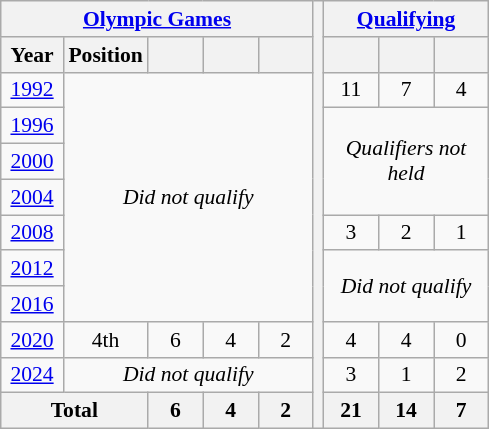<table class="wikitable" style="text-align: center;font-size:90%;">
<tr>
<th colspan=5><a href='#'>Olympic Games</a></th>
<th rowspan=12></th>
<th colspan=3><a href='#'>Qualifying</a></th>
</tr>
<tr>
<th width=35>Year</th>
<th>Position</th>
<th width=30></th>
<th width=30></th>
<th width=30></th>
<th width=30></th>
<th width=30></th>
<th width=30></th>
</tr>
<tr>
<td><a href='#'>1992</a></td>
<td rowspan=7 colspan=4><em>Did not qualify</em></td>
<td>11</td>
<td>7</td>
<td>4</td>
</tr>
<tr>
<td><a href='#'>1996</a></td>
<td colspan=3 rowspan=3><em>Qualifiers not held</em></td>
</tr>
<tr>
<td><a href='#'>2000</a></td>
</tr>
<tr>
<td><a href='#'>2004</a></td>
</tr>
<tr>
<td><a href='#'>2008</a></td>
<td>3</td>
<td>2</td>
<td>1</td>
</tr>
<tr>
<td><a href='#'>2012</a></td>
<td colspan=3 rowspan=2><em>Did not qualify</em></td>
</tr>
<tr>
<td><a href='#'>2016</a></td>
</tr>
<tr>
<td><a href='#'>2020</a></td>
<td>4th</td>
<td>6</td>
<td>4</td>
<td>2</td>
<td>4</td>
<td>4</td>
<td>0</td>
</tr>
<tr>
<td><a href='#'>2024</a></td>
<td colspan="4"><em>Did not qualify</em></td>
<td>3</td>
<td>1</td>
<td>2</td>
</tr>
<tr>
<th colspan=2>Total</th>
<th>6</th>
<th>4</th>
<th>2</th>
<th>21</th>
<th>14</th>
<th>7</th>
</tr>
</table>
